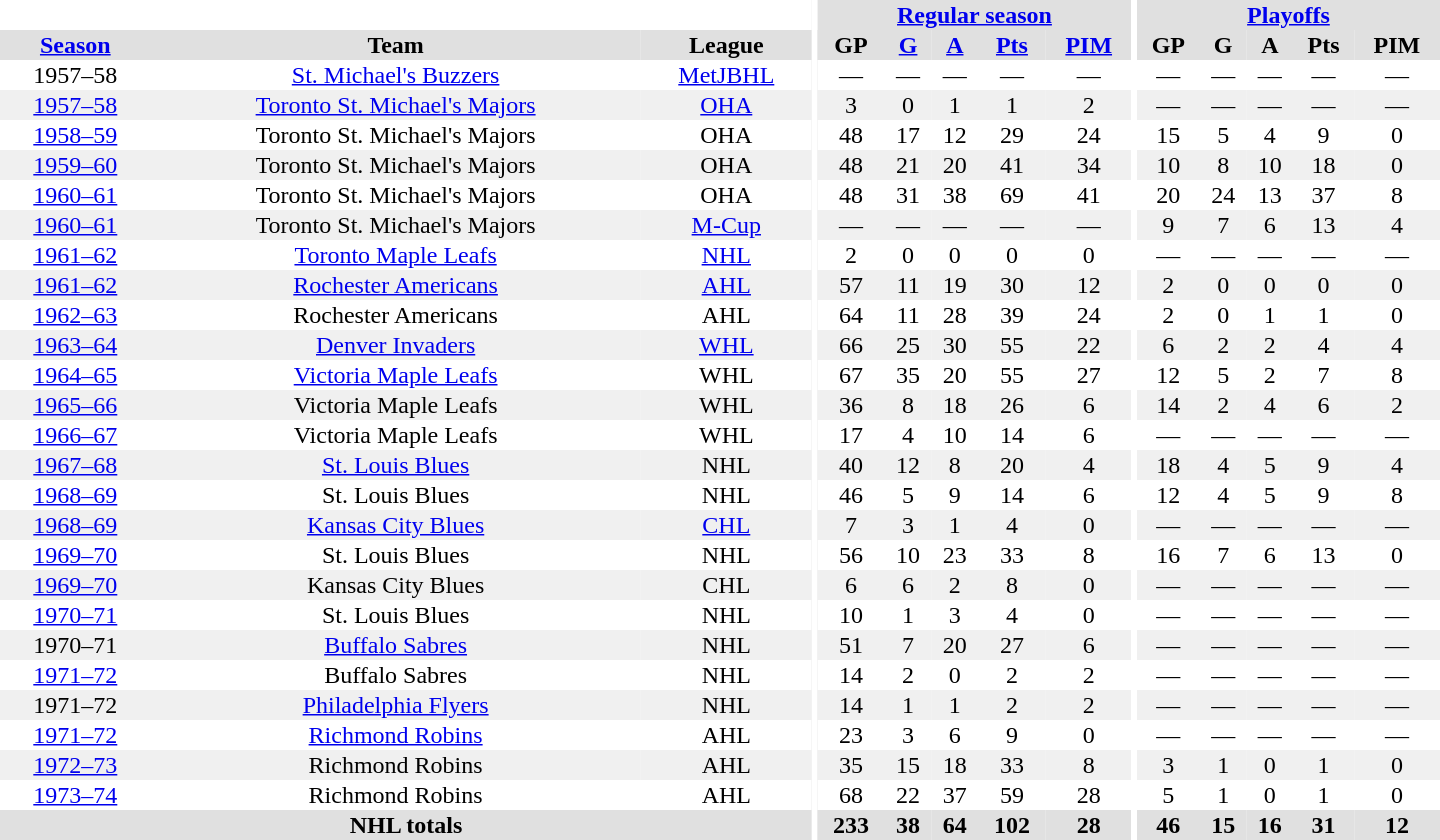<table border="0" cellpadding="1" cellspacing="0" style="text-align:center; width:60em">
<tr bgcolor="#e0e0e0">
<th colspan="3" bgcolor="#ffffff"></th>
<th rowspan="100" bgcolor="#ffffff"></th>
<th colspan="5"><a href='#'>Regular season</a></th>
<th rowspan="100" bgcolor="#ffffff"></th>
<th colspan="5"><a href='#'>Playoffs</a></th>
</tr>
<tr bgcolor="#e0e0e0">
<th><a href='#'>Season</a></th>
<th>Team</th>
<th>League</th>
<th>GP</th>
<th><a href='#'>G</a></th>
<th><a href='#'>A</a></th>
<th><a href='#'>Pts</a></th>
<th><a href='#'>PIM</a></th>
<th>GP</th>
<th>G</th>
<th>A</th>
<th>Pts</th>
<th>PIM</th>
</tr>
<tr>
<td>1957–58</td>
<td><a href='#'>St. Michael's Buzzers</a></td>
<td><a href='#'>MetJBHL</a></td>
<td>—</td>
<td>—</td>
<td>—</td>
<td>—</td>
<td>—</td>
<td>—</td>
<td>—</td>
<td>—</td>
<td>—</td>
<td>—</td>
</tr>
<tr bgcolor="#f0f0f0">
<td><a href='#'>1957–58</a></td>
<td><a href='#'>Toronto St. Michael's Majors</a></td>
<td><a href='#'>OHA</a></td>
<td>3</td>
<td>0</td>
<td>1</td>
<td>1</td>
<td>2</td>
<td>—</td>
<td>—</td>
<td>—</td>
<td>—</td>
<td>—</td>
</tr>
<tr>
<td><a href='#'>1958–59</a></td>
<td>Toronto St. Michael's Majors</td>
<td>OHA</td>
<td>48</td>
<td>17</td>
<td>12</td>
<td>29</td>
<td>24</td>
<td>15</td>
<td>5</td>
<td>4</td>
<td>9</td>
<td>0</td>
</tr>
<tr bgcolor="#f0f0f0">
<td><a href='#'>1959–60</a></td>
<td>Toronto St. Michael's Majors</td>
<td>OHA</td>
<td>48</td>
<td>21</td>
<td>20</td>
<td>41</td>
<td>34</td>
<td>10</td>
<td>8</td>
<td>10</td>
<td>18</td>
<td>0</td>
</tr>
<tr>
<td><a href='#'>1960–61</a></td>
<td>Toronto St. Michael's Majors</td>
<td>OHA</td>
<td>48</td>
<td>31</td>
<td>38</td>
<td>69</td>
<td>41</td>
<td>20</td>
<td>24</td>
<td>13</td>
<td>37</td>
<td>8</td>
</tr>
<tr bgcolor="#f0f0f0">
<td><a href='#'>1960–61</a></td>
<td>Toronto St. Michael's Majors</td>
<td><a href='#'>M-Cup</a></td>
<td>—</td>
<td>—</td>
<td>—</td>
<td>—</td>
<td>—</td>
<td>9</td>
<td>7</td>
<td>6</td>
<td>13</td>
<td>4</td>
</tr>
<tr>
<td><a href='#'>1961–62</a></td>
<td><a href='#'>Toronto Maple Leafs</a></td>
<td><a href='#'>NHL</a></td>
<td>2</td>
<td>0</td>
<td>0</td>
<td>0</td>
<td>0</td>
<td>—</td>
<td>—</td>
<td>—</td>
<td>—</td>
<td>—</td>
</tr>
<tr bgcolor="#f0f0f0">
<td><a href='#'>1961–62</a></td>
<td><a href='#'>Rochester Americans</a></td>
<td><a href='#'>AHL</a></td>
<td>57</td>
<td>11</td>
<td>19</td>
<td>30</td>
<td>12</td>
<td>2</td>
<td>0</td>
<td>0</td>
<td>0</td>
<td>0</td>
</tr>
<tr>
<td><a href='#'>1962–63</a></td>
<td>Rochester Americans</td>
<td>AHL</td>
<td>64</td>
<td>11</td>
<td>28</td>
<td>39</td>
<td>24</td>
<td>2</td>
<td>0</td>
<td>1</td>
<td>1</td>
<td>0</td>
</tr>
<tr bgcolor="#f0f0f0">
<td><a href='#'>1963–64</a></td>
<td><a href='#'>Denver Invaders</a></td>
<td><a href='#'>WHL</a></td>
<td>66</td>
<td>25</td>
<td>30</td>
<td>55</td>
<td>22</td>
<td>6</td>
<td>2</td>
<td>2</td>
<td>4</td>
<td>4</td>
</tr>
<tr>
<td><a href='#'>1964–65</a></td>
<td><a href='#'>Victoria Maple Leafs</a></td>
<td>WHL</td>
<td>67</td>
<td>35</td>
<td>20</td>
<td>55</td>
<td>27</td>
<td>12</td>
<td>5</td>
<td>2</td>
<td>7</td>
<td>8</td>
</tr>
<tr bgcolor="#f0f0f0">
<td><a href='#'>1965–66</a></td>
<td>Victoria Maple Leafs</td>
<td>WHL</td>
<td>36</td>
<td>8</td>
<td>18</td>
<td>26</td>
<td>6</td>
<td>14</td>
<td>2</td>
<td>4</td>
<td>6</td>
<td>2</td>
</tr>
<tr>
<td><a href='#'>1966–67</a></td>
<td>Victoria Maple Leafs</td>
<td>WHL</td>
<td>17</td>
<td>4</td>
<td>10</td>
<td>14</td>
<td>6</td>
<td>—</td>
<td>—</td>
<td>—</td>
<td>—</td>
<td>—</td>
</tr>
<tr bgcolor="#f0f0f0">
<td><a href='#'>1967–68</a></td>
<td><a href='#'>St. Louis Blues</a></td>
<td>NHL</td>
<td>40</td>
<td>12</td>
<td>8</td>
<td>20</td>
<td>4</td>
<td>18</td>
<td>4</td>
<td>5</td>
<td>9</td>
<td>4</td>
</tr>
<tr>
<td><a href='#'>1968–69</a></td>
<td>St. Louis Blues</td>
<td>NHL</td>
<td>46</td>
<td>5</td>
<td>9</td>
<td>14</td>
<td>6</td>
<td>12</td>
<td>4</td>
<td>5</td>
<td>9</td>
<td>8</td>
</tr>
<tr bgcolor="#f0f0f0">
<td><a href='#'>1968–69</a></td>
<td><a href='#'>Kansas City Blues</a></td>
<td><a href='#'>CHL</a></td>
<td>7</td>
<td>3</td>
<td>1</td>
<td>4</td>
<td>0</td>
<td>—</td>
<td>—</td>
<td>—</td>
<td>—</td>
<td>—</td>
</tr>
<tr>
<td><a href='#'>1969–70</a></td>
<td>St. Louis Blues</td>
<td>NHL</td>
<td>56</td>
<td>10</td>
<td>23</td>
<td>33</td>
<td>8</td>
<td>16</td>
<td>7</td>
<td>6</td>
<td>13</td>
<td>0</td>
</tr>
<tr bgcolor="#f0f0f0">
<td><a href='#'>1969–70</a></td>
<td>Kansas City Blues</td>
<td>CHL</td>
<td>6</td>
<td>6</td>
<td>2</td>
<td>8</td>
<td>0</td>
<td>—</td>
<td>—</td>
<td>—</td>
<td>—</td>
<td>—</td>
</tr>
<tr>
<td><a href='#'>1970–71</a></td>
<td>St. Louis Blues</td>
<td>NHL</td>
<td>10</td>
<td>1</td>
<td>3</td>
<td>4</td>
<td>0</td>
<td>—</td>
<td>—</td>
<td>—</td>
<td>—</td>
<td>—</td>
</tr>
<tr bgcolor="#f0f0f0">
<td>1970–71</td>
<td><a href='#'>Buffalo Sabres</a></td>
<td>NHL</td>
<td>51</td>
<td>7</td>
<td>20</td>
<td>27</td>
<td>6</td>
<td>—</td>
<td>—</td>
<td>—</td>
<td>—</td>
<td>—</td>
</tr>
<tr>
<td><a href='#'>1971–72</a></td>
<td>Buffalo Sabres</td>
<td>NHL</td>
<td>14</td>
<td>2</td>
<td>0</td>
<td>2</td>
<td>2</td>
<td>—</td>
<td>—</td>
<td>—</td>
<td>—</td>
<td>—</td>
</tr>
<tr bgcolor="#f0f0f0">
<td>1971–72</td>
<td><a href='#'>Philadelphia Flyers</a></td>
<td>NHL</td>
<td>14</td>
<td>1</td>
<td>1</td>
<td>2</td>
<td>2</td>
<td>—</td>
<td>—</td>
<td>—</td>
<td>—</td>
<td>—</td>
</tr>
<tr>
<td><a href='#'>1971–72</a></td>
<td><a href='#'>Richmond Robins</a></td>
<td>AHL</td>
<td>23</td>
<td>3</td>
<td>6</td>
<td>9</td>
<td>0</td>
<td>—</td>
<td>—</td>
<td>—</td>
<td>—</td>
<td>—</td>
</tr>
<tr bgcolor="#f0f0f0">
<td><a href='#'>1972–73</a></td>
<td>Richmond Robins</td>
<td>AHL</td>
<td>35</td>
<td>15</td>
<td>18</td>
<td>33</td>
<td>8</td>
<td>3</td>
<td>1</td>
<td>0</td>
<td>1</td>
<td>0</td>
</tr>
<tr>
<td><a href='#'>1973–74</a></td>
<td>Richmond Robins</td>
<td>AHL</td>
<td>68</td>
<td>22</td>
<td>37</td>
<td>59</td>
<td>28</td>
<td>5</td>
<td>1</td>
<td>0</td>
<td>1</td>
<td>0</td>
</tr>
<tr bgcolor="#e0e0e0">
<th colspan="3">NHL totals</th>
<th>233</th>
<th>38</th>
<th>64</th>
<th>102</th>
<th>28</th>
<th>46</th>
<th>15</th>
<th>16</th>
<th>31</th>
<th>12</th>
</tr>
</table>
